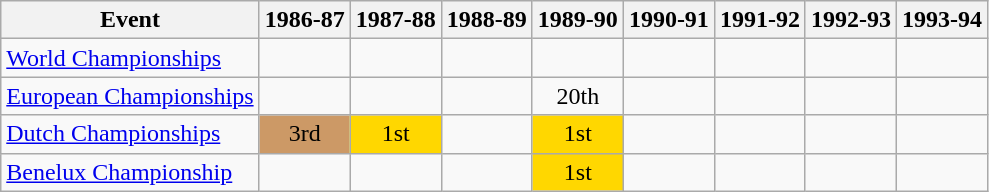<table class="wikitable">
<tr>
<th>Event</th>
<th>1986-87</th>
<th>1987-88</th>
<th>1988-89</th>
<th>1989-90</th>
<th>1990-91</th>
<th>1991-92</th>
<th>1992-93</th>
<th>1993-94</th>
</tr>
<tr>
<td><a href='#'>World Championships</a></td>
<td></td>
<td></td>
<td></td>
<td style="text-align:center;"></td>
<td style="text-align:center;"></td>
<td></td>
<td></td>
<td></td>
</tr>
<tr>
<td><a href='#'>European Championships</a></td>
<td></td>
<td></td>
<td></td>
<td style="text-align:center;">20th</td>
<td></td>
<td style="text-align:center;"></td>
<td></td>
<td></td>
</tr>
<tr>
<td><a href='#'>Dutch Championships</a></td>
<td style="text-align:center; background:#c96;">3rd</td>
<td style="text-align:center; background:gold;">1st</td>
<td></td>
<td style="text-align:center; background:gold;">1st</td>
<td></td>
<td></td>
<td></td>
<td></td>
</tr>
<tr>
<td><a href='#'>Benelux Championship</a></td>
<td></td>
<td></td>
<td></td>
<td style="text-align:center; background:gold;">1st</td>
<td></td>
<td></td>
<td></td>
<td></td>
</tr>
</table>
